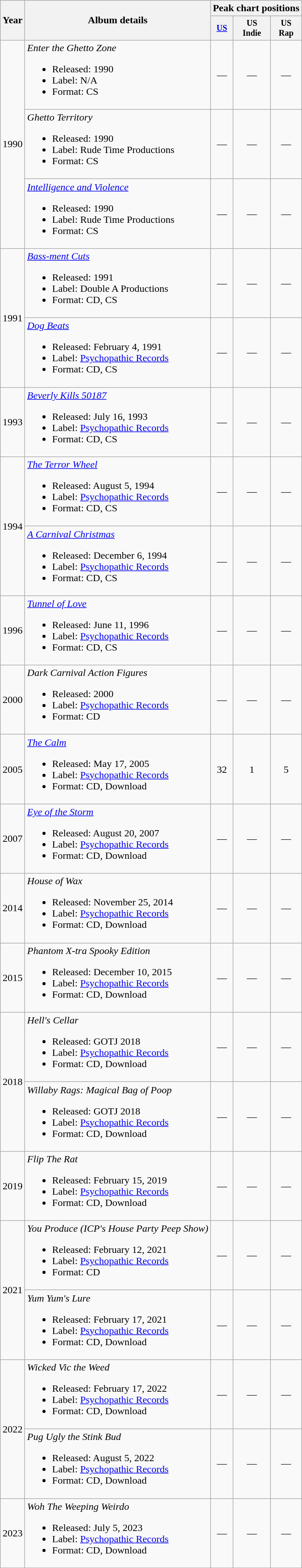<table class="wikitable" style="text-align:center;">
<tr>
<th rowspan="2">Year</th>
<th rowspan="2">Album details</th>
<th colspan="3">Peak chart positions</th>
</tr>
<tr style="font-size:smaller;">
<th width="30"><a href='#'>US</a><br></th>
<th>US<br> Indie<br></th>
<th>US<br> Rap<br></th>
</tr>
<tr>
<td rowspan="3">1990<br></td>
<td style="text-align:left"><em>Enter the Ghetto Zone</em><br><ul><li>Released: 1990</li><li>Label: N/A</li><li>Format: CS</li></ul></td>
<td>—</td>
<td>—</td>
<td>—</td>
</tr>
<tr>
<td style="text-align:left"><em>Ghetto Territory</em><br><ul><li>Released: 1990</li><li>Label: Rude Time Productions</li><li>Format: CS</li></ul></td>
<td>—</td>
<td>—</td>
<td>—</td>
</tr>
<tr>
<td style="text-align:left"><em><a href='#'>Intelligence and Violence</a></em><br><ul><li>Released: 1990</li><li>Label: Rude Time Productions</li><li>Format: CS</li></ul></td>
<td>—</td>
<td>—</td>
<td>—</td>
</tr>
<tr>
<td rowspan="2">1991</td>
<td style="text-align:left"><em><a href='#'>Bass-ment Cuts</a></em><br><ul><li>Released: 1991</li><li>Label: Double A Productions</li><li>Format: CD, CS</li></ul></td>
<td>—</td>
<td>—</td>
<td>—</td>
</tr>
<tr>
<td style="text-align:left"><em><a href='#'>Dog Beats</a></em><br><ul><li>Released: February 4, 1991</li><li>Label: <a href='#'>Psychopathic Records</a></li><li>Format: CD, CS</li></ul></td>
<td>—</td>
<td>—</td>
<td>—</td>
</tr>
<tr>
<td>1993</td>
<td style="text-align:left"><em><a href='#'>Beverly Kills 50187</a></em><br><ul><li>Released: July 16, 1993</li><li>Label: <a href='#'>Psychopathic Records</a></li><li>Format: CD, CS</li></ul></td>
<td>—</td>
<td>—</td>
<td>—</td>
</tr>
<tr>
<td rowspan="2">1994</td>
<td style="text-align:left"><em><a href='#'>The Terror Wheel</a></em><br><ul><li>Released: August 5, 1994</li><li>Label: <a href='#'>Psychopathic Records</a></li><li>Format: CD, CS</li></ul></td>
<td>—</td>
<td>—</td>
<td>—</td>
</tr>
<tr>
<td style="text-align:left"><em><a href='#'>A Carnival Christmas</a></em><br><ul><li>Released: December 6, 1994</li><li>Label: <a href='#'>Psychopathic Records</a></li><li>Format: CD, CS</li></ul></td>
<td>—</td>
<td>—</td>
<td>—</td>
</tr>
<tr>
<td>1996</td>
<td style="text-align:left"><em><a href='#'>Tunnel of Love</a></em><br><ul><li>Released: June 11, 1996</li><li>Label: <a href='#'>Psychopathic Records</a></li><li>Format: CD, CS</li></ul></td>
<td>—</td>
<td>—</td>
<td>—</td>
</tr>
<tr>
<td>2000</td>
<td style="text-align:left"><em>Dark Carnival Action Figures</em><br><ul><li>Released: 2000</li><li>Label: <a href='#'>Psychopathic Records</a></li><li>Format: CD</li></ul></td>
<td>—</td>
<td>—</td>
<td>—</td>
</tr>
<tr>
<td>2005</td>
<td style="text-align:left"><em><a href='#'>The Calm</a></em><br><ul><li>Released: May 17, 2005</li><li>Label: <a href='#'>Psychopathic Records</a></li><li>Format: CD, Download</li></ul></td>
<td>32</td>
<td>1</td>
<td>5</td>
</tr>
<tr>
<td>2007</td>
<td style="text-align:left"><em><a href='#'>Eye of the Storm</a></em><br><ul><li>Released: August 20, 2007</li><li>Label: <a href='#'>Psychopathic Records</a></li><li>Format: CD, Download</li></ul></td>
<td>—</td>
<td>—</td>
<td>—</td>
</tr>
<tr>
<td>2014</td>
<td style="text-align:left"><em>House of Wax</em><br><ul><li>Released: November 25, 2014</li><li>Label: <a href='#'>Psychopathic Records</a></li><li>Format: CD, Download</li></ul></td>
<td>—</td>
<td>—</td>
<td>—</td>
</tr>
<tr>
<td>2015</td>
<td style="text-align:left"><em>Phantom X-tra Spooky Edition</em><br><ul><li>Released: December 10, 2015</li><li>Label: <a href='#'>Psychopathic Records</a></li><li>Format: CD, Download</li></ul></td>
<td>—</td>
<td>—</td>
<td>—</td>
</tr>
<tr>
<td rowspan="2">2018</td>
<td style="text-align:left"><em>Hell's Cellar</em><br><ul><li>Released:  GOTJ 2018</li><li>Label: <a href='#'>Psychopathic Records</a></li><li>Format: CD, Download</li></ul></td>
<td>—</td>
<td>—</td>
<td>—</td>
</tr>
<tr>
<td style="text-align:left"><em>Willaby Rags: Magical Bag of Poop</em><br><ul><li>Released:  GOTJ 2018</li><li>Label: <a href='#'>Psychopathic Records</a></li><li>Format: CD, Download</li></ul></td>
<td>—</td>
<td>—</td>
<td>—</td>
</tr>
<tr>
<td>2019</td>
<td style="text-align:left"><em>Flip The Rat</em><br><ul><li>Released: February 15, 2019</li><li>Label: <a href='#'>Psychopathic Records</a></li><li>Format: CD, Download</li></ul></td>
<td>—</td>
<td>—</td>
<td>—</td>
</tr>
<tr>
<td rowspan="2">2021</td>
<td style="text-align:left"><em>You Produce (ICP's House Party Peep Show)</em><br><ul><li>Released: February 12, 2021</li><li>Label: <a href='#'>Psychopathic Records</a></li><li>Format: CD</li></ul></td>
<td>—</td>
<td>—</td>
<td>—</td>
</tr>
<tr>
<td style="text-align:left"><em>Yum Yum's Lure</em><br><ul><li>Released: February 17, 2021</li><li>Label: <a href='#'>Psychopathic Records</a></li><li>Format: CD, Download</li></ul></td>
<td>—</td>
<td>—</td>
<td>—</td>
</tr>
<tr>
<td rowspan="2">2022</td>
<td style="text-align:left"><em>Wicked Vic the Weed</em><br><ul><li>Released: February 17, 2022</li><li>Label: <a href='#'>Psychopathic Records</a></li><li>Format: CD, Download</li></ul></td>
<td>—</td>
<td>—</td>
<td>—</td>
</tr>
<tr>
<td style="text-align:left"><em>Pug Ugly the Stink Bud</em><br><ul><li>Released: August 5, 2022</li><li>Label: <a href='#'>Psychopathic Records</a></li><li>Format: CD, Download</li></ul></td>
<td>—</td>
<td>—</td>
<td>—</td>
</tr>
<tr>
<td>2023</td>
<td style="text-align:left"><em>Woh The Weeping Weirdo</em><br><ul><li>Released: July 5, 2023</li><li>Label: <a href='#'>Psychopathic Records</a></li><li>Format: CD, Download</li></ul></td>
<td>—</td>
<td>—</td>
<td>—</td>
</tr>
<tr>
</tr>
</table>
